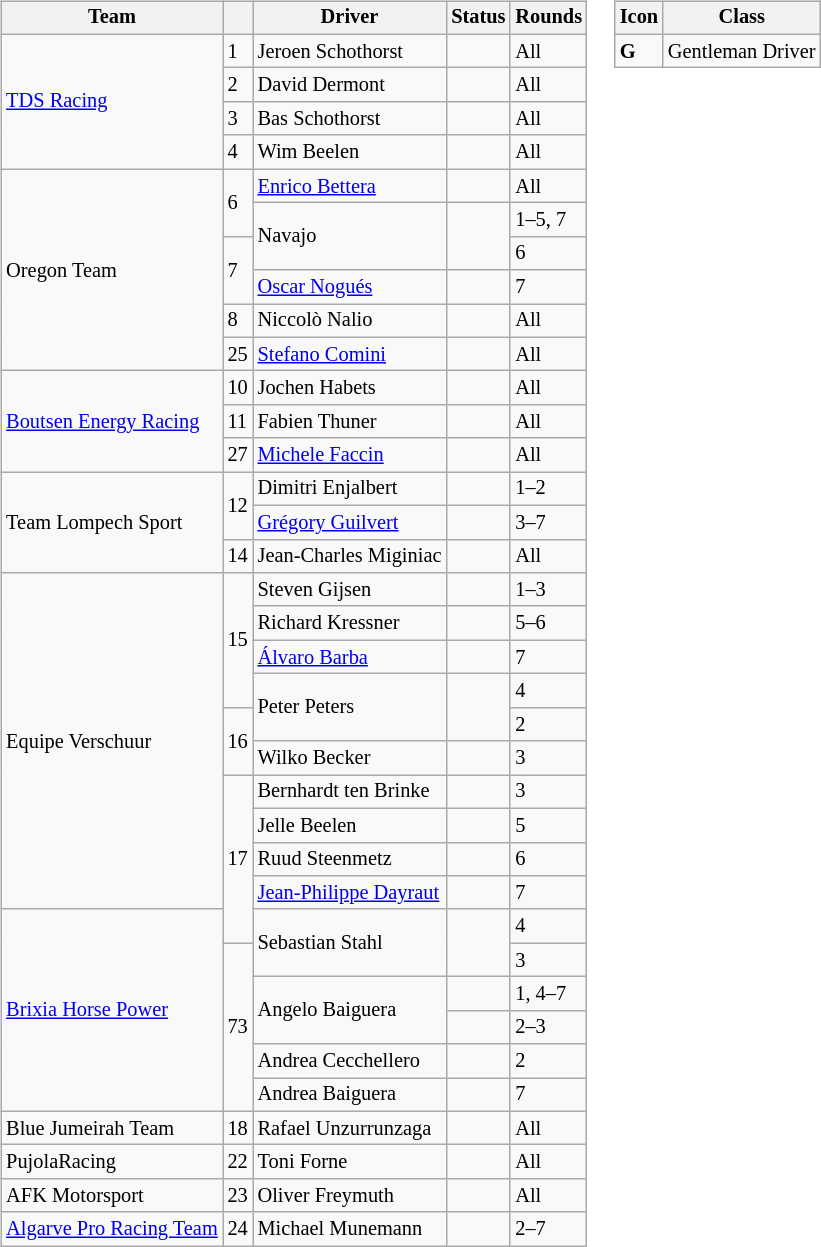<table>
<tr>
<td><br><table class="wikitable" style="font-size: 85%;">
<tr>
<th>Team</th>
<th></th>
<th>Driver</th>
<th>Status</th>
<th>Rounds</th>
</tr>
<tr>
<td rowspan=4> <a href='#'>TDS Racing</a></td>
<td>1</td>
<td> Jeroen Schothorst</td>
<td style="text-align:center;"></td>
<td>All</td>
</tr>
<tr>
<td>2</td>
<td> David Dermont</td>
<td style="text-align:center;"></td>
<td>All</td>
</tr>
<tr>
<td>3</td>
<td> Bas Schothorst</td>
<td></td>
<td>All</td>
</tr>
<tr>
<td>4</td>
<td> Wim Beelen</td>
<td style="text-align:center;"></td>
<td>All</td>
</tr>
<tr>
<td rowspan=6> Oregon Team</td>
<td rowspan=2>6</td>
<td> <a href='#'>Enrico Bettera</a></td>
<td style="text-align:center;"></td>
<td>All</td>
</tr>
<tr>
<td rowspan=2> Navajo</td>
<td style="text-align:center;" rowspan="2"></td>
<td>1–5, 7</td>
</tr>
<tr>
<td rowspan=2>7</td>
<td>6</td>
</tr>
<tr>
<td> <a href='#'>Oscar Nogués</a></td>
<td></td>
<td>7</td>
</tr>
<tr>
<td>8</td>
<td> Niccolò Nalio</td>
<td></td>
<td>All</td>
</tr>
<tr>
<td>25</td>
<td> <a href='#'>Stefano Comini</a></td>
<td></td>
<td>All</td>
</tr>
<tr>
<td rowspan=3> <a href='#'>Boutsen Energy Racing</a></td>
<td>10</td>
<td> Jochen Habets</td>
<td></td>
<td>All</td>
</tr>
<tr>
<td>11</td>
<td> Fabien Thuner</td>
<td></td>
<td>All</td>
</tr>
<tr>
<td>27</td>
<td> <a href='#'>Michele Faccin</a></td>
<td></td>
<td>All</td>
</tr>
<tr>
<td rowspan=3> Team Lompech Sport</td>
<td rowspan=2>12</td>
<td> Dimitri Enjalbert</td>
<td></td>
<td>1–2</td>
</tr>
<tr>
<td> <a href='#'>Grégory Guilvert</a></td>
<td></td>
<td>3–7</td>
</tr>
<tr>
<td>14</td>
<td> Jean-Charles Miginiac</td>
<td style="text-align:center;"></td>
<td>All</td>
</tr>
<tr>
<td rowspan=10> Equipe Verschuur</td>
<td rowspan=4>15</td>
<td> Steven Gijsen</td>
<td style="text-align:center;"></td>
<td>1–3</td>
</tr>
<tr>
<td> Richard Kressner</td>
<td style="text-align:center;"></td>
<td>5–6</td>
</tr>
<tr>
<td> <a href='#'>Álvaro Barba</a></td>
<td></td>
<td>7</td>
</tr>
<tr>
<td rowspan=2> Peter Peters</td>
<td style="text-align:center;" rowspan="2"></td>
<td>4</td>
</tr>
<tr>
<td rowspan=2>16</td>
<td>2</td>
</tr>
<tr>
<td> Wilko Becker</td>
<td style="text-align:center;"></td>
<td>3</td>
</tr>
<tr>
<td rowspan=5>17</td>
<td> Bernhardt ten Brinke</td>
<td></td>
<td>3</td>
</tr>
<tr>
<td> Jelle Beelen</td>
<td></td>
<td>5</td>
</tr>
<tr>
<td> Ruud Steenmetz</td>
<td></td>
<td>6</td>
</tr>
<tr>
<td> <a href='#'>Jean-Philippe Dayraut</a></td>
<td></td>
<td>7</td>
</tr>
<tr>
<td rowspan=6> <a href='#'>Brixia Horse Power</a></td>
<td rowspan=2> Sebastian Stahl</td>
<td rowspan=2></td>
<td>4</td>
</tr>
<tr>
<td rowspan=5>73</td>
<td>3</td>
</tr>
<tr>
<td rowspan=2> Angelo Baiguera</td>
<td style="text-align:center;"></td>
<td>1, 4–7</td>
</tr>
<tr>
<td></td>
<td>2–3</td>
</tr>
<tr>
<td> Andrea Cecchellero</td>
<td></td>
<td>2</td>
</tr>
<tr>
<td> Andrea Baiguera</td>
<td style="text-align:center;"></td>
<td>7</td>
</tr>
<tr>
<td> Blue Jumeirah Team</td>
<td>18</td>
<td> Rafael Unzurrunzaga</td>
<td style="text-align:center;"></td>
<td>All</td>
</tr>
<tr>
<td> PujolaRacing</td>
<td>22</td>
<td> Toni Forne</td>
<td style="text-align:center;"></td>
<td>All</td>
</tr>
<tr>
<td> AFK Motorsport</td>
<td>23</td>
<td> Oliver Freymuth</td>
<td style="text-align:center;"></td>
<td>All</td>
</tr>
<tr>
<td> <a href='#'>Algarve Pro Racing Team</a></td>
<td>24</td>
<td> Michael Munemann</td>
<td style="text-align:center;"></td>
<td>2–7</td>
</tr>
</table>
</td>
<td valign="top"><br><table class="wikitable" style="font-size: 85%;">
<tr>
<th>Icon</th>
<th>Class</th>
</tr>
<tr>
<td><strong><span>G</span></strong></td>
<td>Gentleman Driver</td>
</tr>
</table>
</td>
</tr>
</table>
